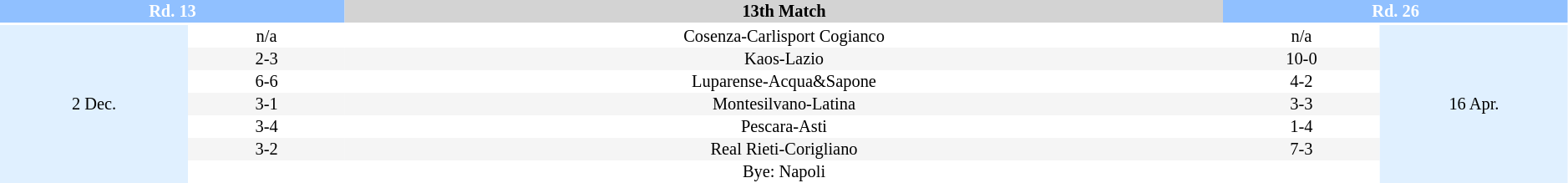<table border=0 cellspacing=0 cellpadding=1 style="font-size: 85%; text-align: center;" width=99%>
<tr>
<td colspan=2 style="background:#90C0FF;color:white;"><strong>Rd. 13</strong></td>
<td style="background:#D3D3D3"><strong>13th Match</strong></td>
<td colspan=2 style="background:#90C0FF;color:white;"><strong>Rd. 26 </strong></td>
</tr>
<tr align=center>
<th width=12%></th>
<th width=10%></th>
<th width=56%></th>
<th width=10%></th>
<th width=12%></th>
</tr>
<tr>
<td style="background:#E0F0FF" rowspan=7>2 Dec.</td>
<td>n/a</td>
<td>Cosenza-Carlisport Cogianco</td>
<td>n/a</td>
<td rowspan=7 style="background:#E0F0FF">16 Apr.</td>
</tr>
<tr style="background:#F5F5F5">
<td>2-3</td>
<td>Kaos-Lazio</td>
<td>10-0</td>
</tr>
<tr style="background:#FFFFFF">
<td>6-6</td>
<td>Luparense-Acqua&Sapone</td>
<td>4-2</td>
</tr>
<tr style="background:#F5F5F5">
<td>3-1</td>
<td>Montesilvano-Latina</td>
<td>3-3</td>
</tr>
<tr style="background:#FFFFFF">
<td>3-4</td>
<td>Pescara-Asti</td>
<td>1-4</td>
</tr>
<tr style="background:#F5F5F5">
<td>3-2</td>
<td>Real Rieti-Corigliano</td>
<td>7-3</td>
</tr>
<tr style="background:#FFFFFF">
<td></td>
<td>Bye: Napoli</td>
<td></td>
</tr>
</table>
